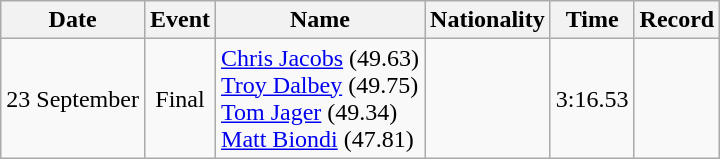<table class=wikitable style=text-align:center>
<tr>
<th>Date</th>
<th>Event</th>
<th>Name</th>
<th>Nationality</th>
<th>Time</th>
<th>Record</th>
</tr>
<tr>
<td>23 September</td>
<td>Final</td>
<td align=left><a href='#'>Chris Jacobs</a> (49.63)<br><a href='#'>Troy Dalbey</a> (49.75)<br><a href='#'>Tom Jager</a> (49.34)<br><a href='#'>Matt Biondi</a> (47.81)</td>
<td align=left></td>
<td>3:16.53</td>
<td></td>
</tr>
</table>
